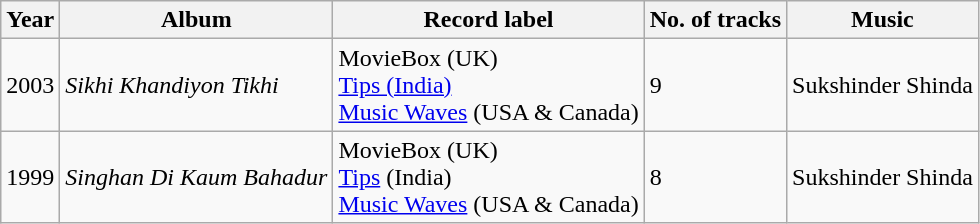<table class=wikitable>
<tr>
<th>Year</th>
<th>Album</th>
<th>Record label</th>
<th>No. of tracks</th>
<th>Music</th>
</tr>
<tr>
<td>2003</td>
<td><em>Sikhi Khandiyon Tikhi</em></td>
<td MovieBox Birmingham Ltd>MovieBox (UK)<br><a href='#'>Tips (India)</a><br><a href='#'>Music Waves</a> (USA & Canada)</td>
<td>9</td>
<td>Sukshinder Shinda</td>
</tr>
<tr>
<td>1999</td>
<td><em>Singhan Di Kaum Bahadur</em></td>
<td MovieBox Birmingham Ltd>MovieBox (UK)<br><a href='#'>Tips</a> (India)<br><a href='#'>Music Waves</a> (USA & Canada)</td>
<td>8</td>
<td>Sukshinder Shinda</td>
</tr>
</table>
